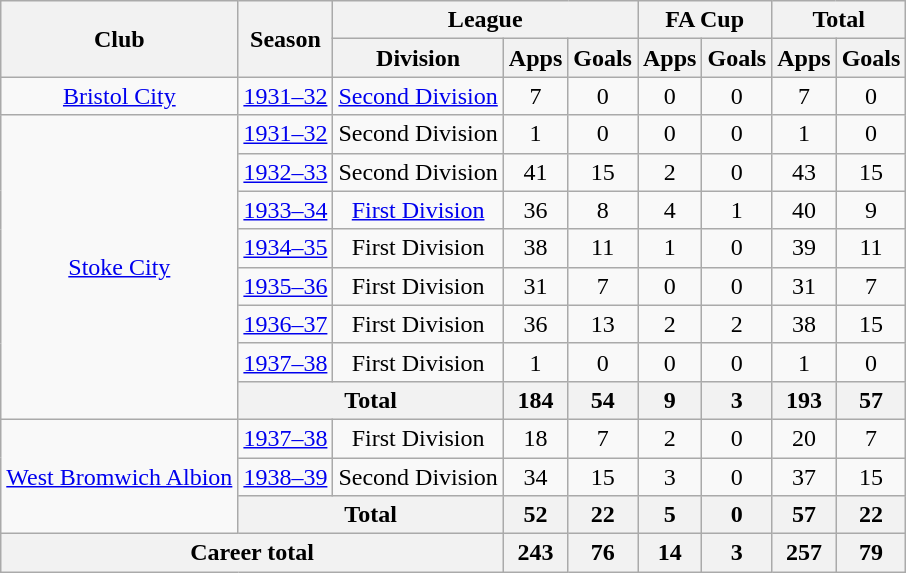<table class="wikitable" style="text-align: center;">
<tr>
<th rowspan="2">Club</th>
<th rowspan="2">Season</th>
<th colspan="3">League</th>
<th colspan="2">FA Cup</th>
<th colspan="2">Total</th>
</tr>
<tr>
<th>Division</th>
<th>Apps</th>
<th>Goals</th>
<th>Apps</th>
<th>Goals</th>
<th>Apps</th>
<th>Goals</th>
</tr>
<tr>
<td><a href='#'>Bristol City</a></td>
<td><a href='#'>1931–32</a></td>
<td><a href='#'>Second Division</a></td>
<td>7</td>
<td>0</td>
<td>0</td>
<td>0</td>
<td>7</td>
<td>0</td>
</tr>
<tr>
<td rowspan="8"><a href='#'>Stoke City</a></td>
<td><a href='#'>1931–32</a></td>
<td>Second Division</td>
<td>1</td>
<td>0</td>
<td>0</td>
<td>0</td>
<td>1</td>
<td>0</td>
</tr>
<tr>
<td><a href='#'>1932–33</a></td>
<td>Second Division</td>
<td>41</td>
<td>15</td>
<td>2</td>
<td>0</td>
<td>43</td>
<td>15</td>
</tr>
<tr>
<td><a href='#'>1933–34</a></td>
<td><a href='#'>First Division</a></td>
<td>36</td>
<td>8</td>
<td>4</td>
<td>1</td>
<td>40</td>
<td>9</td>
</tr>
<tr>
<td><a href='#'>1934–35</a></td>
<td>First Division</td>
<td>38</td>
<td>11</td>
<td>1</td>
<td>0</td>
<td>39</td>
<td>11</td>
</tr>
<tr>
<td><a href='#'>1935–36</a></td>
<td>First Division</td>
<td>31</td>
<td>7</td>
<td>0</td>
<td>0</td>
<td>31</td>
<td>7</td>
</tr>
<tr>
<td><a href='#'>1936–37</a></td>
<td>First Division</td>
<td>36</td>
<td>13</td>
<td>2</td>
<td>2</td>
<td>38</td>
<td>15</td>
</tr>
<tr>
<td><a href='#'>1937–38</a></td>
<td>First Division</td>
<td>1</td>
<td>0</td>
<td>0</td>
<td>0</td>
<td>1</td>
<td>0</td>
</tr>
<tr>
<th colspan=2>Total</th>
<th>184</th>
<th>54</th>
<th>9</th>
<th>3</th>
<th>193</th>
<th>57</th>
</tr>
<tr>
<td rowspan="3"><a href='#'>West Bromwich Albion</a></td>
<td><a href='#'>1937–38</a></td>
<td>First Division</td>
<td>18</td>
<td>7</td>
<td>2</td>
<td>0</td>
<td>20</td>
<td>7</td>
</tr>
<tr>
<td><a href='#'>1938–39</a></td>
<td>Second Division</td>
<td>34</td>
<td>15</td>
<td>3</td>
<td>0</td>
<td>37</td>
<td>15</td>
</tr>
<tr>
<th colspan=2>Total</th>
<th>52</th>
<th>22</th>
<th>5</th>
<th>0</th>
<th>57</th>
<th>22</th>
</tr>
<tr>
<th colspan=3>Career total</th>
<th>243</th>
<th>76</th>
<th>14</th>
<th>3</th>
<th>257</th>
<th>79</th>
</tr>
</table>
